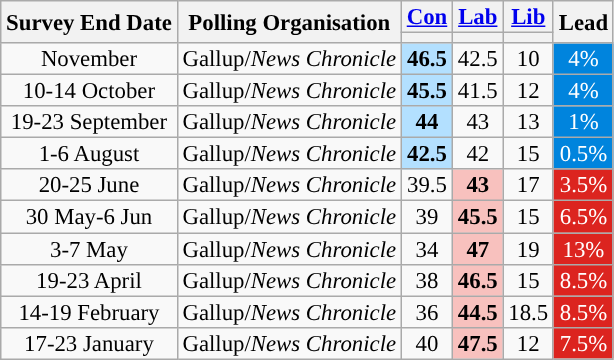<table class="wikitable" style="text-align: center; line-height: 14px; font-size: 95%;">
<tr>
<th rowspan="2">Survey End Date</th>
<th rowspan="2">Polling Organisation</th>
<th><a href='#'>Con</a></th>
<th><a href='#'>Lab</a></th>
<th><a href='#'>Lib</a></th>
<th rowspan="2">Lead</th>
</tr>
<tr>
<th style="background:"></th>
<th style="background:"></th>
<th style="background:"></th>
</tr>
<tr>
<td>November</td>
<td>Gallup/<em>News Chronicle</em></td>
<td style="background:#B3E0FF"><strong>46.5</strong></td>
<td>42.5</td>
<td>10</td>
<td style="background:#0084dd; color:white;">4%</td>
</tr>
<tr>
<td>10-14 October</td>
<td>Gallup/<em>News Chronicle</em></td>
<td style="background:#B3E0FF"><strong>45.5</strong></td>
<td>41.5</td>
<td>12</td>
<td style="background:#0084dd; color:white;">4%</td>
</tr>
<tr>
<td>19-23 September</td>
<td>Gallup/<em>News Chronicle</em></td>
<td style="background:#B3E0FF"><strong>44</strong></td>
<td>43</td>
<td>13</td>
<td style="background:#0084dd; color:white;">1%</td>
</tr>
<tr>
<td>1-6 August</td>
<td>Gallup/<em>News Chronicle</em></td>
<td style="background:#B3E0FF"><strong>42.5</strong></td>
<td>42</td>
<td>15</td>
<td style="background:#0084dd; color:white;">0.5%</td>
</tr>
<tr>
<td>20-25 June</td>
<td>Gallup/<em>News Chronicle</em></td>
<td>39.5</td>
<td style="background:#F8C1BE"><strong>43</strong></td>
<td>17</td>
<td style="background:#DC241f; color:white;">3.5%</td>
</tr>
<tr>
<td>30 May-6 Jun</td>
<td>Gallup/<em>News Chronicle</em></td>
<td>39</td>
<td style="background:#F8C1BE"><strong>45.5</strong></td>
<td>15</td>
<td style="background:#DC241f; color:white;">6.5%</td>
</tr>
<tr>
<td>3-7 May</td>
<td>Gallup/<em>News Chronicle</em></td>
<td>34</td>
<td style="background:#F8C1BE"><strong>47</strong></td>
<td>19</td>
<td style="background:#DC241f; color:white;">13%</td>
</tr>
<tr>
<td>19-23 April</td>
<td>Gallup/<em>News Chronicle</em></td>
<td>38</td>
<td style="background:#F8C1BE"><strong>46.5</strong></td>
<td>15</td>
<td style="background:#DC241f; color:white;">8.5%</td>
</tr>
<tr>
<td>14-19 February</td>
<td>Gallup/<em>News Chronicle</em></td>
<td>36</td>
<td style="background:#F8C1BE"><strong>44.5</strong></td>
<td>18.5</td>
<td style="background:#DC241f; color:white;">8.5%</td>
</tr>
<tr>
<td>17-23 January</td>
<td>Gallup/<em>News Chronicle</em></td>
<td>40</td>
<td style="background:#F8C1BE"><strong>47.5</strong></td>
<td>12</td>
<td style="background:#DC241f; color:white;">7.5%</td>
</tr>
</table>
